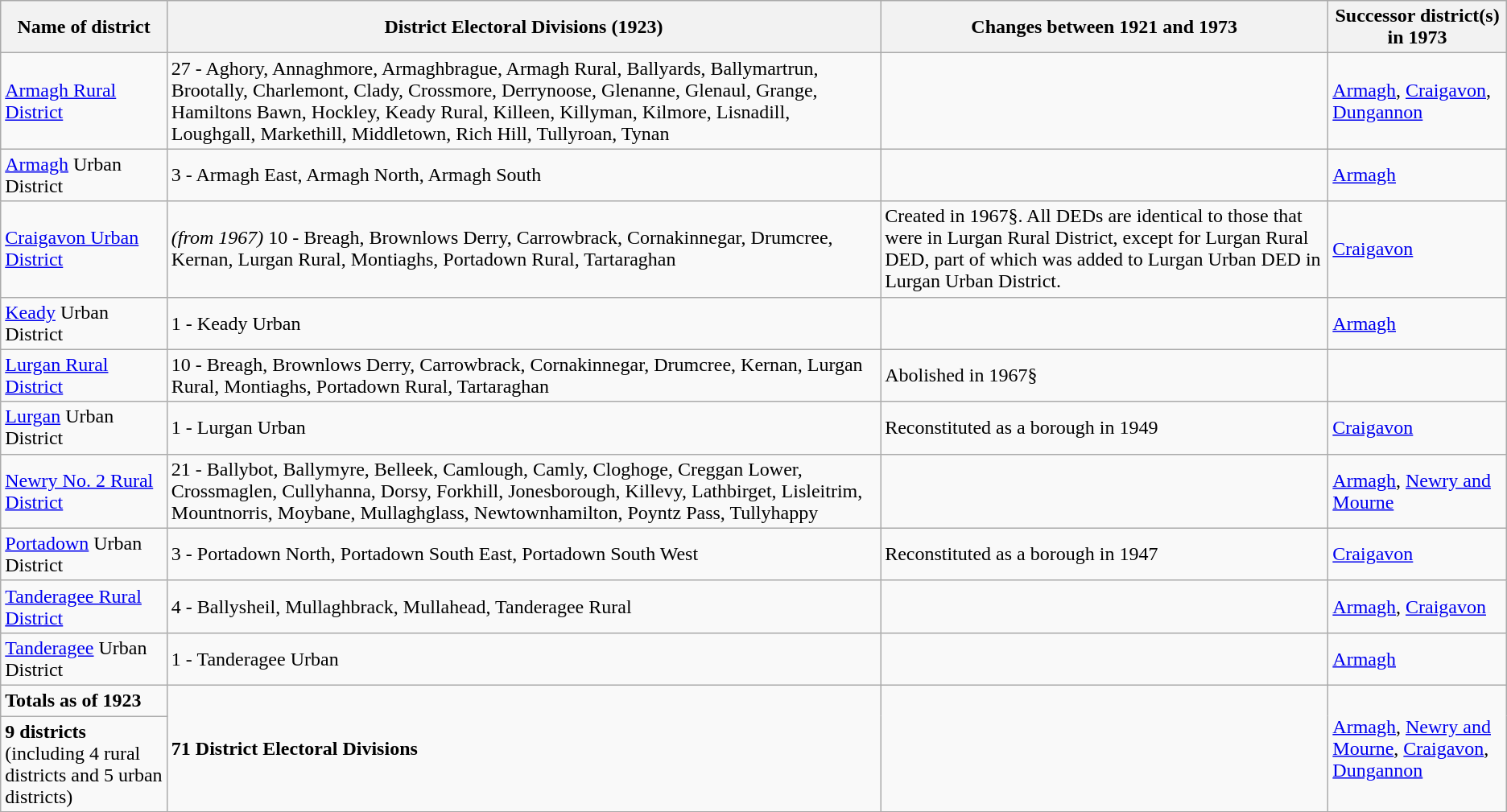<table class="wikitable">
<tr>
<th>Name of district</th>
<th>District Electoral Divisions (1923)</th>
<th>Changes between 1921 and 1973</th>
<th>Successor district(s) in 1973</th>
</tr>
<tr>
<td><a href='#'>Armagh Rural District</a></td>
<td>27 - Aghory, Annaghmore, Armaghbrague, Armagh Rural, Ballyards, Ballymartrun, Brootally, Charlemont, Clady, Crossmore, Derrynoose, Glenanne, Glenaul, Grange, Hamiltons Bawn, Hockley, Keady Rural, Killeen, Killyman, Kilmore, Lisnadill, Loughgall, Markethill, Middletown, Rich Hill, Tullyroan, Tynan</td>
<td></td>
<td><a href='#'>Armagh</a>, <a href='#'>Craigavon</a>, <a href='#'>Dungannon</a></td>
</tr>
<tr>
<td><a href='#'>Armagh</a> Urban District</td>
<td>3 - Armagh East, Armagh North, Armagh South</td>
<td></td>
<td><a href='#'>Armagh</a></td>
</tr>
<tr>
<td><a href='#'>Craigavon Urban District</a></td>
<td><em>(from 1967)</em> 10 - Breagh, Brownlows Derry, Carrowbrack, Cornakinnegar, Drumcree, Kernan, Lurgan Rural, Montiaghs, Portadown Rural, Tartaraghan</td>
<td>Created in 1967§. All DEDs are identical to those that were in Lurgan Rural District, except for Lurgan Rural DED, part of which was added to Lurgan Urban DED in Lurgan Urban District.</td>
<td><a href='#'>Craigavon</a></td>
</tr>
<tr>
<td><a href='#'>Keady</a> Urban District</td>
<td>1 - Keady Urban</td>
<td></td>
<td><a href='#'>Armagh</a></td>
</tr>
<tr>
<td><a href='#'>Lurgan Rural District</a></td>
<td>10 - Breagh, Brownlows Derry, Carrowbrack, Cornakinnegar, Drumcree, Kernan, Lurgan Rural, Montiaghs, Portadown Rural, Tartaraghan</td>
<td>Abolished in 1967§</td>
<td></td>
</tr>
<tr>
<td><a href='#'>Lurgan</a> Urban District</td>
<td>1 - Lurgan Urban</td>
<td>Reconstituted as a borough in 1949</td>
<td><a href='#'>Craigavon</a></td>
</tr>
<tr>
<td><a href='#'>Newry No. 2 Rural District</a></td>
<td>21 - Ballybot, Ballymyre, Belleek, Camlough, Camly, Cloghoge, Creggan Lower, Crossmaglen, Cullyhanna, Dorsy, Forkhill, Jonesborough, Killevy, Lathbirget, Lisleitrim, Mountnorris, Moybane, Mullaghglass, Newtownhamilton, Poyntz Pass, Tullyhappy</td>
<td></td>
<td><a href='#'>Armagh</a>, <a href='#'>Newry and Mourne</a></td>
</tr>
<tr>
<td><a href='#'>Portadown</a> Urban District</td>
<td>3 - Portadown North, Portadown South East, Portadown South West</td>
<td>Reconstituted as a borough in 1947</td>
<td><a href='#'>Craigavon</a></td>
</tr>
<tr>
<td><a href='#'>Tanderagee Rural District</a></td>
<td>4 - Ballysheil, Mullaghbrack, Mullahead, Tanderagee Rural</td>
<td></td>
<td><a href='#'>Armagh</a>, <a href='#'>Craigavon</a></td>
</tr>
<tr>
<td><a href='#'>Tanderagee</a> Urban District</td>
<td>1 - Tanderagee Urban</td>
<td></td>
<td><a href='#'>Armagh</a></td>
</tr>
<tr>
<td><strong>Totals as of 1923</strong></td>
<td rowspan="2"><strong>71 District Electoral Divisions</strong></td>
<td rowspan="2"></td>
<td rowspan="2"><a href='#'>Armagh</a>, <a href='#'>Newry and Mourne</a>, <a href='#'>Craigavon</a>, <a href='#'>Dungannon</a></td>
</tr>
<tr>
<td><strong>9 districts</strong><br>(including 4 rural districts and 5 urban districts)</td>
</tr>
</table>
